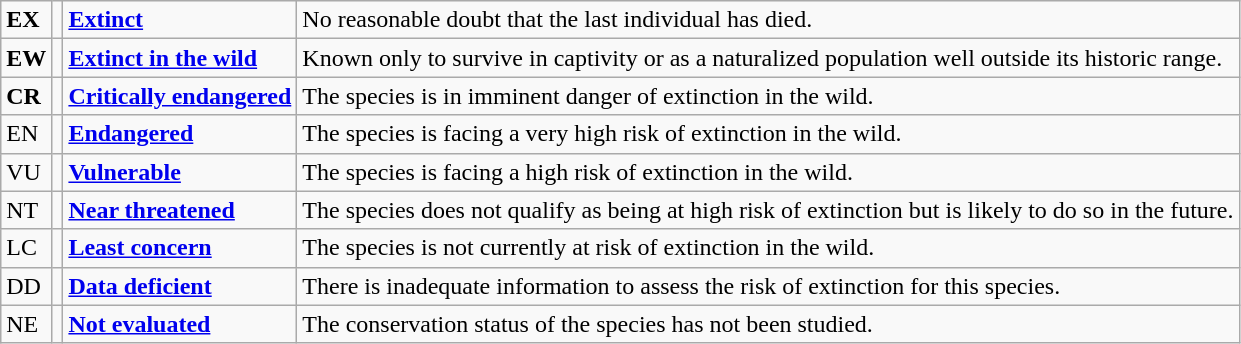<table class="wikitable" style="text-align:left">
<tr>
<td><strong>EX</strong></td>
<td></td>
<td><strong><a href='#'>Extinct</a></strong></td>
<td>No reasonable doubt that the last individual has died.</td>
</tr>
<tr>
<td><strong>E</strong><span><strong>W</strong></span></td>
<td></td>
<td><strong><a href='#'>Extinct in the wild</a></strong></td>
<td>Known only to survive in captivity or as a naturalized population well outside its historic range.</td>
</tr>
<tr>
<td><span><strong>CR</strong></span></td>
<td></td>
<td><strong><a href='#'>Critically endangered</a></strong></td>
<td>The species is in imminent danger of extinction in the wild.</td>
</tr>
<tr>
<td><span>EN</span></td>
<td></td>
<td><strong><a href='#'>Endangered</a></strong></td>
<td>The species is facing a very high risk of extinction in the wild.</td>
</tr>
<tr>
<td><span>VU</span></td>
<td></td>
<td><strong><a href='#'>Vulnerable</a></strong></td>
<td>The species is facing a high risk of extinction in the wild.</td>
</tr>
<tr>
<td><span>NT</span></td>
<td></td>
<td><strong><a href='#'>Near threatened</a></strong></td>
<td>The species does not qualify as being at high risk of extinction but is likely to do so in the future.</td>
</tr>
<tr>
<td>LC</td>
<td></td>
<td><strong><a href='#'>Least concern</a></strong></td>
<td>The species is not currently at risk of extinction in the wild.</td>
</tr>
<tr>
<td><span>DD</span></td>
<td></td>
<td><strong><a href='#'>Data deficient</a></strong></td>
<td>There is inadequate information to assess the risk of extinction for this species.</td>
</tr>
<tr>
<td><span>NE</span></td>
<td></td>
<td><strong><a href='#'>Not evaluated</a></strong></td>
<td>The conservation status of the species has not been studied.</td>
</tr>
</table>
